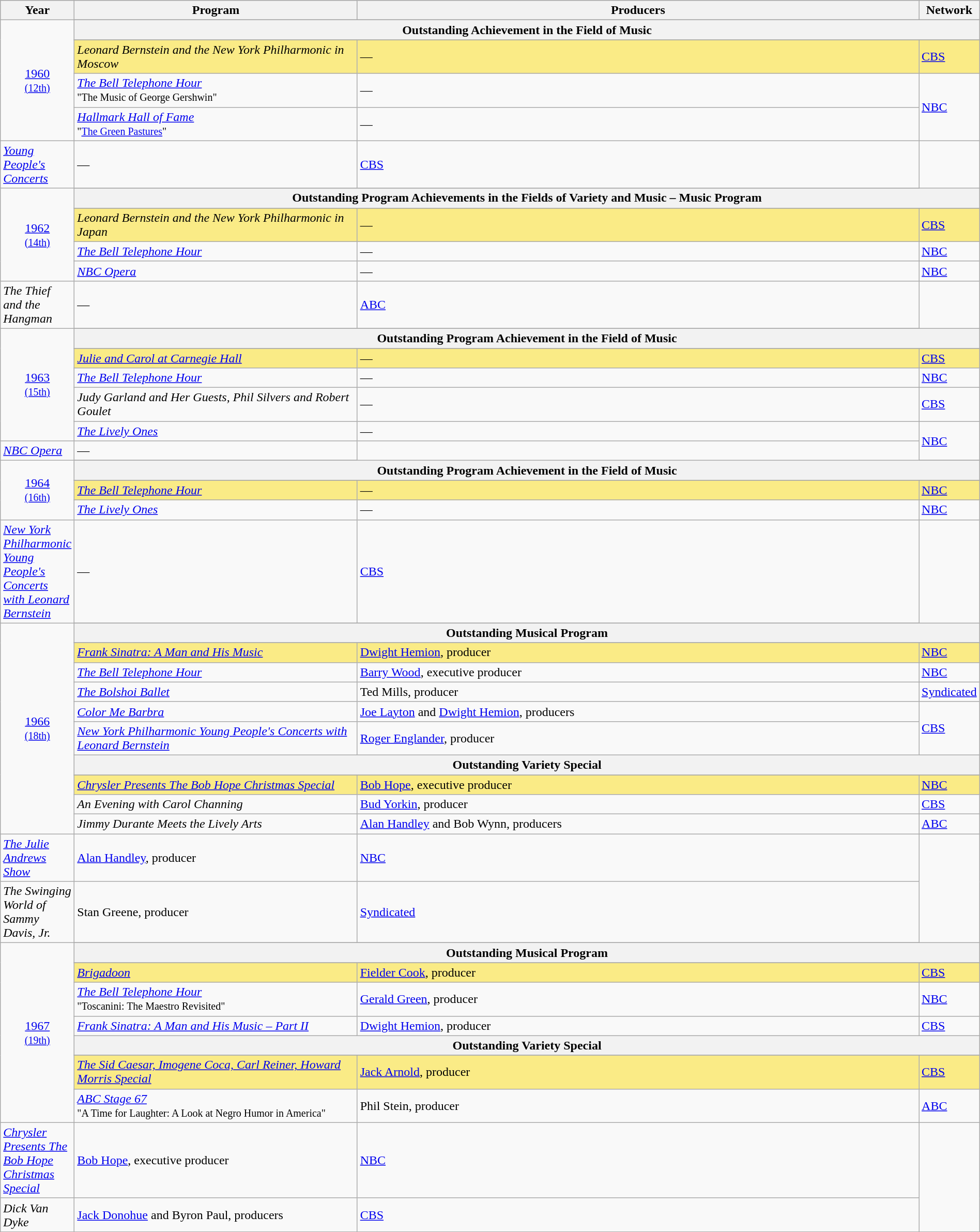<table class="wikitable" style="width:100%">
<tr bgcolor="#bebebe">
<th width="5%">Year</th>
<th width="30%">Program</th>
<th width="60%">Producers</th>
<th width="5%">Network</th>
</tr>
<tr>
<td rowspan=6 style="text-align:center"><a href='#'>1960</a><br><small><a href='#'>(12th)</a></small></td>
</tr>
<tr>
<th colspan="4">Outstanding Achievement in the Field of Music</th>
</tr>
<tr>
</tr>
<tr style="background:#FAEB86">
<td><em>Leonard Bernstein and the New York Philharmonic in Moscow</em></td>
<td>—</td>
<td><a href='#'>CBS</a></td>
</tr>
<tr>
<td><em><a href='#'>The Bell Telephone Hour</a></em><br><small>"The Music of George Gershwin"</small></td>
<td>—</td>
<td rowspan=2><a href='#'>NBC</a></td>
</tr>
<tr>
<td><em><a href='#'>Hallmark Hall of Fame</a></em><br><small>"<a href='#'>The Green Pastures</a>"</small></td>
<td>—</td>
</tr>
<tr>
<td><em><a href='#'>Young People's Concerts</a></em></td>
<td>—</td>
<td><a href='#'>CBS</a></td>
</tr>
<tr>
<td rowspan=6 style="text-align:center"><a href='#'>1962</a><br><small><a href='#'>(14th)</a></small></td>
</tr>
<tr>
<th colspan="4">Outstanding Program Achievements in the Fields of Variety and Music – Music Program</th>
</tr>
<tr>
</tr>
<tr style="background:#FAEB86">
<td><em>Leonard Bernstein and the New York Philharmonic in Japan</em></td>
<td>—</td>
<td><a href='#'>CBS</a></td>
</tr>
<tr>
<td><em><a href='#'>The Bell Telephone Hour</a></em></td>
<td>—</td>
<td><a href='#'>NBC</a></td>
</tr>
<tr>
<td><em><a href='#'>NBC Opera</a></em></td>
<td>—</td>
<td><a href='#'>NBC</a></td>
</tr>
<tr>
<td><em>The Thief and the Hangman</em></td>
<td>—</td>
<td><a href='#'>ABC</a></td>
</tr>
<tr>
<td rowspan=7 style="text-align:center"><a href='#'>1963</a><br><small><a href='#'>(15th)</a></small></td>
</tr>
<tr>
<th colspan="4">Outstanding Program Achievement in the Field of Music</th>
</tr>
<tr>
</tr>
<tr style="background:#FAEB86">
<td><em><a href='#'>Julie and Carol at Carnegie Hall</a></em></td>
<td>—</td>
<td><a href='#'>CBS</a></td>
</tr>
<tr>
<td><em><a href='#'>The Bell Telephone Hour</a></em></td>
<td>—</td>
<td><a href='#'>NBC</a></td>
</tr>
<tr>
<td><em>Judy Garland and Her Guests, Phil Silvers and Robert Goulet</em></td>
<td>—</td>
<td><a href='#'>CBS</a></td>
</tr>
<tr>
<td><em><a href='#'>The Lively Ones</a></em></td>
<td>—</td>
<td rowspan=2><a href='#'>NBC</a></td>
</tr>
<tr>
<td><em><a href='#'>NBC Opera</a></em></td>
<td>—</td>
</tr>
<tr>
<td rowspan=5 style="text-align:center"><a href='#'>1964</a><br><small><a href='#'>(16th)</a></small></td>
</tr>
<tr>
<th colspan="4">Outstanding Program Achievement in the Field of Music</th>
</tr>
<tr>
</tr>
<tr style="background:#FAEB86">
<td><em><a href='#'>The Bell Telephone Hour</a></em></td>
<td>—</td>
<td><a href='#'>NBC</a></td>
</tr>
<tr>
<td><em><a href='#'>The Lively Ones</a></em></td>
<td>—</td>
<td><a href='#'>NBC</a></td>
</tr>
<tr>
<td><em><a href='#'>New York Philharmonic Young People's Concerts with Leonard Bernstein</a></em></td>
<td>—</td>
<td><a href='#'>CBS</a></td>
</tr>
<tr>
<td rowspan=13 style="text-align:center"><a href='#'>1966</a><br><small><a href='#'>(18th)</a></small></td>
</tr>
<tr>
<th colspan="4">Outstanding Musical Program</th>
</tr>
<tr>
</tr>
<tr style="background:#FAEB86">
<td><em><a href='#'>Frank Sinatra: A Man and His Music</a></em></td>
<td><a href='#'>Dwight Hemion</a>, producer</td>
<td><a href='#'>NBC</a></td>
</tr>
<tr>
<td><em><a href='#'>The Bell Telephone Hour</a></em></td>
<td><a href='#'>Barry Wood</a>, executive producer</td>
<td><a href='#'>NBC</a></td>
</tr>
<tr>
<td><em><a href='#'>The Bolshoi Ballet</a></em></td>
<td>Ted Mills, producer</td>
<td><a href='#'>Syndicated</a></td>
</tr>
<tr>
<td><em><a href='#'>Color Me Barbra</a></em></td>
<td><a href='#'>Joe Layton</a> and <a href='#'>Dwight Hemion</a>, producers</td>
<td rowspan=2><a href='#'>CBS</a></td>
</tr>
<tr>
<td><em><a href='#'>New York Philharmonic Young People's Concerts with Leonard Bernstein</a></em></td>
<td><a href='#'>Roger Englander</a>, producer</td>
</tr>
<tr>
<th colspan="4">Outstanding Variety Special</th>
</tr>
<tr>
</tr>
<tr style="background:#FAEB86">
<td><em><a href='#'>Chrysler Presents The Bob Hope Christmas Special</a></em></td>
<td><a href='#'>Bob Hope</a>, executive producer</td>
<td><a href='#'>NBC</a></td>
</tr>
<tr>
<td><em>An Evening with Carol Channing</em></td>
<td><a href='#'>Bud Yorkin</a>, producer</td>
<td><a href='#'>CBS</a></td>
</tr>
<tr>
<td><em>Jimmy Durante Meets the Lively Arts</em></td>
<td><a href='#'>Alan Handley</a> and Bob Wynn, producers</td>
<td><a href='#'>ABC</a></td>
</tr>
<tr>
<td><em><a href='#'>The Julie Andrews Show</a></em></td>
<td><a href='#'>Alan Handley</a>, producer</td>
<td><a href='#'>NBC</a></td>
</tr>
<tr>
<td><em>The Swinging World of Sammy Davis, Jr.</em></td>
<td>Stan Greene, producer</td>
<td><a href='#'>Syndicated</a></td>
</tr>
<tr>
<td rowspan=10 style="text-align:center"><a href='#'>1967</a><br><small><a href='#'>(19th)</a></small></td>
</tr>
<tr>
<th colspan="4">Outstanding Musical Program</th>
</tr>
<tr>
</tr>
<tr style="background:#FAEB86">
<td><em><a href='#'>Brigadoon</a></em></td>
<td><a href='#'>Fielder Cook</a>, producer</td>
<td><a href='#'>CBS</a></td>
</tr>
<tr>
<td><em><a href='#'>The Bell Telephone Hour</a></em><small><br>"Toscanini: The Maestro Revisited"</small></td>
<td><a href='#'>Gerald Green</a>, producer</td>
<td><a href='#'>NBC</a></td>
</tr>
<tr>
<td><em><a href='#'>Frank Sinatra: A Man and His Music – Part II</a></em></td>
<td><a href='#'>Dwight Hemion</a>, producer</td>
<td><a href='#'>CBS</a></td>
</tr>
<tr>
<th colspan="4">Outstanding Variety Special</th>
</tr>
<tr>
</tr>
<tr style="background:#FAEB86">
<td><em><a href='#'>The Sid Caesar, Imogene Coca, Carl Reiner, Howard Morris Special</a></em></td>
<td><a href='#'>Jack Arnold</a>, producer</td>
<td><a href='#'>CBS</a></td>
</tr>
<tr>
<td><em><a href='#'>ABC Stage 67</a></em><small><br>"A Time for Laughter: A Look at Negro Humor in America"</small></td>
<td>Phil Stein, producer</td>
<td><a href='#'>ABC</a></td>
</tr>
<tr>
<td><em><a href='#'>Chrysler Presents The Bob Hope Christmas Special</a></em></td>
<td><a href='#'>Bob Hope</a>, executive producer</td>
<td><a href='#'>NBC</a></td>
</tr>
<tr>
<td><em>Dick Van Dyke</em></td>
<td><a href='#'>Jack Donohue</a> and Byron Paul, producers</td>
<td><a href='#'>CBS</a></td>
</tr>
</table>
